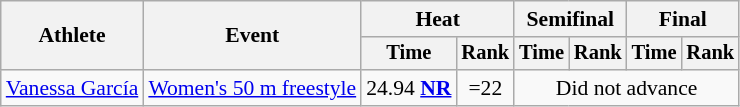<table class=wikitable style="font-size:90%">
<tr>
<th rowspan="2">Athlete</th>
<th rowspan="2">Event</th>
<th colspan="2">Heat</th>
<th colspan="2">Semifinal</th>
<th colspan="2">Final</th>
</tr>
<tr style="font-size:95%">
<th>Time</th>
<th>Rank</th>
<th>Time</th>
<th>Rank</th>
<th>Time</th>
<th>Rank</th>
</tr>
<tr align=center>
<td align=left><a href='#'>Vanessa García</a></td>
<td align=left><a href='#'>Women's 50 m freestyle</a></td>
<td>24.94 <strong><a href='#'>NR</a></strong></td>
<td>=22</td>
<td colspan=4>Did not advance</td>
</tr>
</table>
